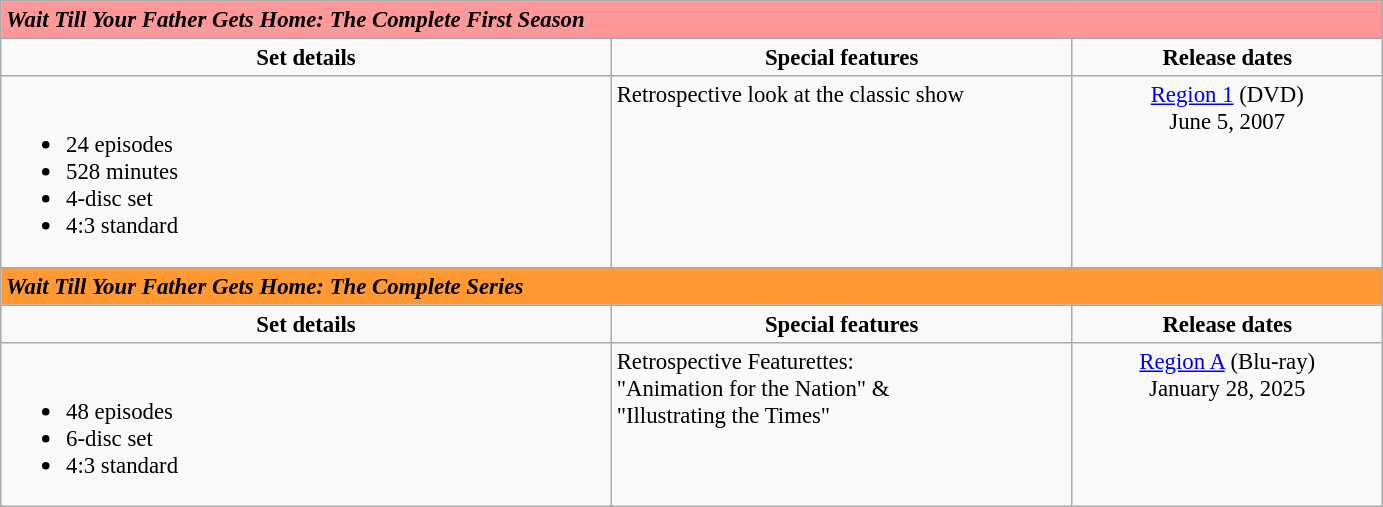<table class="wikitable" style="font-size: 95%;">
<tr style="background:#f99; color:#000000;">
<td colspan=5><strong><em>Wait Till Your Father Gets Home: The Complete First Season</em></strong></td>
</tr>
<tr valign="top">
<td style="text-align:center; width:400px;" colspan=2><strong>Set details</strong></td>
<td style="width:200px; text-align:center;"><strong>Special features</strong></td>
<td style="width:200px; text-align:center;"><strong>Release dates</strong></td>
</tr>
<tr valign="top">
<td colspan=2 style="text-align:left; width:300px;"><br><ul><li>24 episodes</li><li>528 minutes</li><li>4-disc set</li><li>4:3 standard</li></ul></td>
<td style="text-align:left; width:300px;">Retrospective look at the classic show</td>
<td style="text-align:center;"><a href='#'>Region 1</a> (DVD)<br> June 5, 2007</td>
</tr>
<tr style="background:#f93; color:#000000;">
<td colspan=5><strong><em>Wait Till Your Father Gets Home: The Complete Series</em></strong></td>
</tr>
<tr valign="top">
<td style="text-align:center; width:400px;" colspan=2><strong>Set details</strong></td>
<td style="width:200px; text-align:center;"><strong>Special features</strong></td>
<td style="width:200px; text-align:center;"><strong>Release dates</strong></td>
</tr>
<tr valign="top">
<td colspan=2 style="text-align:left; width:300px;"><br><ul><li>48 episodes</li><li>6-disc set</li><li>4:3 standard</li></ul></td>
<td style="text-align:left; width:300px;">Retrospective Featurettes:<br>"Animation for the Nation" &<br>"Illustrating the Times"</td>
<td style="text-align:center;"><a href='#'>Region A</a> (Blu-ray)<br> January 28, 2025</td>
</tr>
</table>
